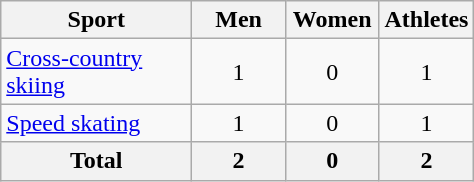<table class="wikitable sortable" style="text-align:center;">
<tr>
<th width=120>Sport</th>
<th width=55>Men</th>
<th width=55>Women</th>
<th width="55">Athletes</th>
</tr>
<tr>
<td align=left><a href='#'>Cross-country skiing</a></td>
<td>1</td>
<td>0</td>
<td>1</td>
</tr>
<tr>
<td align=left><a href='#'>Speed skating</a></td>
<td>1</td>
<td>0</td>
<td>1</td>
</tr>
<tr>
<th>Total</th>
<th>2</th>
<th>0</th>
<th>2</th>
</tr>
</table>
